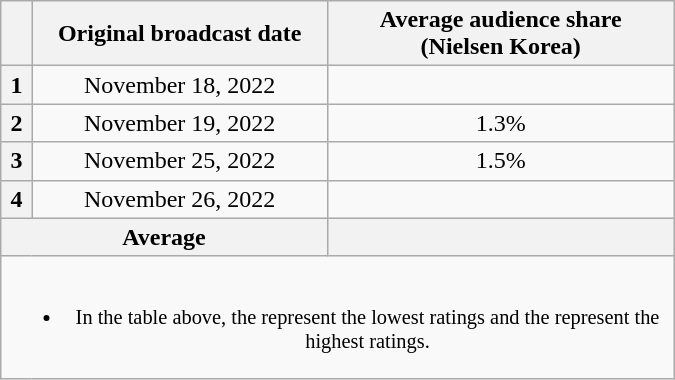<table class="wikitable" style="width:450px; text-align:center">
<tr>
<th scope="col"></th>
<th scope="col">Original broadcast date</th>
<th scope="col" style="width:14em">Average audience share<br>(Nielsen Korea)</th>
</tr>
<tr>
<th scope="col">1</th>
<td>November 18, 2022</td>
<td><strong></strong> </td>
</tr>
<tr>
<th scope="col">2</th>
<td>November 19, 2022</td>
<td>1.3% </td>
</tr>
<tr>
<th scope="col">3</th>
<td>November 25, 2022</td>
<td>1.5% </td>
</tr>
<tr>
<th scope="col">4</th>
<td>November 26, 2022</td>
<td><strong></strong> </td>
</tr>
<tr>
<th scope="col" colspan="2">Average</th>
<th scope="col"></th>
</tr>
<tr>
<td colspan="3" style="font-size:85%"><br><ul><li>In the table above, the <strong></strong> represent the lowest ratings and the <strong></strong> represent the highest ratings.</li></ul></td>
</tr>
</table>
